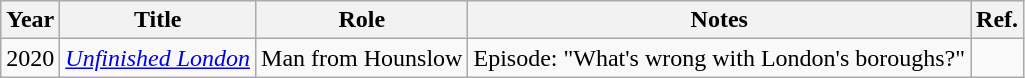<table class="wikitable sortable">
<tr>
<th>Year</th>
<th>Title</th>
<th>Role</th>
<th>Notes</th>
<th>Ref.</th>
</tr>
<tr>
<td>2020</td>
<td><em><a href='#'>Unfinished London</a></em></td>
<td>Man from Hounslow</td>
<td>Episode: "What's wrong with London's boroughs?"</td>
<td></td>
</tr>
</table>
